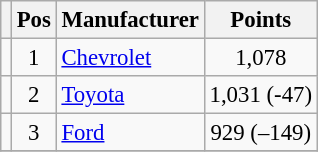<table class="wikitable" style="font-size: 95%;">
<tr>
<th></th>
<th>Pos</th>
<th>Manufacturer</th>
<th>Points</th>
</tr>
<tr>
<td align="left"></td>
<td style="text-align:center;">1</td>
<td><a href='#'>Chevrolet</a></td>
<td style="text-align:center;">1,078</td>
</tr>
<tr>
<td align="left"></td>
<td style="text-align:center;">2</td>
<td><a href='#'>Toyota</a></td>
<td style="text-align:center;">1,031 (-47)</td>
</tr>
<tr>
<td align="left"></td>
<td style="text-align:center;">3</td>
<td><a href='#'>Ford</a></td>
<td style="text-align:center;">929 (–149)</td>
</tr>
<tr class="sortbottom">
</tr>
</table>
